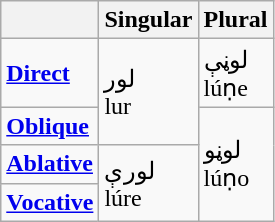<table class="wikitable">
<tr>
<th></th>
<th>Singular</th>
<th>Plural</th>
</tr>
<tr>
<td><strong><a href='#'>Direct</a></strong></td>
<td rowspan="2">لور<br>lur</td>
<td>لوڼې<br>lúṇe</td>
</tr>
<tr>
<td><strong><a href='#'>Oblique</a></strong></td>
<td rowspan="3">لوڼو<br>lúṇo</td>
</tr>
<tr>
<td><strong><a href='#'>Ablative</a></strong></td>
<td rowspan="2">لورې<br>lúre</td>
</tr>
<tr>
<td><strong><a href='#'>Vocative</a></strong></td>
</tr>
</table>
